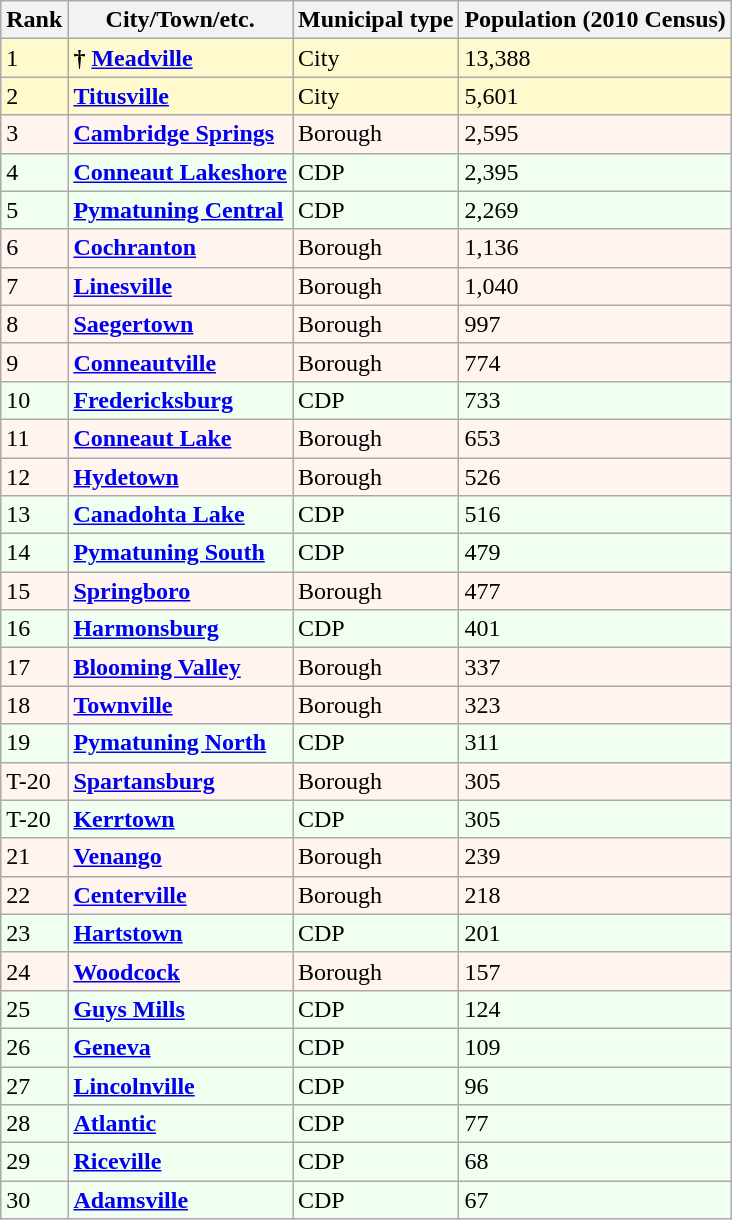<table class="wikitable sortable">
<tr>
<th>Rank</th>
<th>City/Town/etc.</th>
<th>Municipal type</th>
<th>Population (2010 Census)</th>
</tr>
<tr style="background-color:#FFFACD;">
<td>1</td>
<td><strong>† <a href='#'>Meadville</a></strong></td>
<td>City</td>
<td>13,388</td>
</tr>
<tr style="background-color:#FFFACD;">
<td>2</td>
<td><strong><a href='#'>Titusville</a></strong></td>
<td>City</td>
<td>5,601</td>
</tr>
<tr style="background-color:#FFF5EE;">
<td>3</td>
<td><strong><a href='#'>Cambridge Springs</a></strong></td>
<td>Borough</td>
<td>2,595</td>
</tr>
<tr style="background-color:#F0FFF0;">
<td>4</td>
<td><strong><a href='#'>Conneaut Lakeshore</a></strong></td>
<td>CDP</td>
<td>2,395</td>
</tr>
<tr style="background-color:#F0FFF0;">
<td>5</td>
<td><strong><a href='#'>Pymatuning Central</a></strong></td>
<td>CDP</td>
<td>2,269</td>
</tr>
<tr style="background-color:#FFF5EE;">
<td>6</td>
<td><strong><a href='#'>Cochranton</a></strong></td>
<td>Borough</td>
<td>1,136</td>
</tr>
<tr style="background-color:#FFF5EE;">
<td>7</td>
<td><strong><a href='#'>Linesville</a></strong></td>
<td>Borough</td>
<td>1,040</td>
</tr>
<tr style="background-color:#FFF5EE;">
<td>8</td>
<td><strong><a href='#'>Saegertown</a></strong></td>
<td>Borough</td>
<td>997</td>
</tr>
<tr style="background-color:#FFF5EE;">
<td>9</td>
<td><strong><a href='#'>Conneautville</a></strong></td>
<td>Borough</td>
<td>774</td>
</tr>
<tr style="background-color:#F0FFF0;">
<td>10</td>
<td><strong><a href='#'>Fredericksburg</a></strong></td>
<td>CDP</td>
<td>733</td>
</tr>
<tr style="background-color:#FFF5EE;">
<td>11</td>
<td><strong><a href='#'>Conneaut Lake</a></strong></td>
<td>Borough</td>
<td>653</td>
</tr>
<tr style="background-color:#FFF5EE;">
<td>12</td>
<td><strong><a href='#'>Hydetown</a></strong></td>
<td>Borough</td>
<td>526</td>
</tr>
<tr style="background-color:#F0FFF0;">
<td>13</td>
<td><strong><a href='#'>Canadohta Lake</a></strong></td>
<td>CDP</td>
<td>516</td>
</tr>
<tr style="background-color:#F0FFF0;">
<td>14</td>
<td><strong><a href='#'>Pymatuning South</a></strong></td>
<td>CDP</td>
<td>479</td>
</tr>
<tr style="background-color:#FFF5EE;">
<td>15</td>
<td><strong><a href='#'>Springboro</a></strong></td>
<td>Borough</td>
<td>477</td>
</tr>
<tr style="background-color:#F0FFF0;">
<td>16</td>
<td><strong><a href='#'>Harmonsburg</a></strong></td>
<td>CDP</td>
<td>401</td>
</tr>
<tr style="background-color:#FFF5EE;">
<td>17</td>
<td><strong><a href='#'>Blooming Valley</a></strong></td>
<td>Borough</td>
<td>337</td>
</tr>
<tr style="background-color:#FFF5EE;">
<td>18</td>
<td><strong><a href='#'>Townville</a></strong></td>
<td>Borough</td>
<td>323</td>
</tr>
<tr style="background-color:#F0FFF0;">
<td>19</td>
<td><strong><a href='#'>Pymatuning North</a></strong></td>
<td>CDP</td>
<td>311</td>
</tr>
<tr style="background-color:#FFF5EE;">
<td>T-20</td>
<td><strong><a href='#'>Spartansburg</a></strong></td>
<td>Borough</td>
<td>305</td>
</tr>
<tr style="background-color:#F0FFF0;">
<td>T-20</td>
<td><strong><a href='#'>Kerrtown</a></strong></td>
<td>CDP</td>
<td>305</td>
</tr>
<tr style="background-color:#FFF5EE;">
<td>21</td>
<td><strong><a href='#'>Venango</a></strong></td>
<td>Borough</td>
<td>239</td>
</tr>
<tr style="background-color:#FFF5EE;">
<td>22</td>
<td><strong><a href='#'>Centerville</a></strong></td>
<td>Borough</td>
<td>218</td>
</tr>
<tr style="background-color:#F0FFF0;">
<td>23</td>
<td><strong><a href='#'>Hartstown</a></strong></td>
<td>CDP</td>
<td>201</td>
</tr>
<tr style="background-color:#FFF5EE;">
<td>24</td>
<td><strong><a href='#'>Woodcock</a></strong></td>
<td>Borough</td>
<td>157</td>
</tr>
<tr style="background-color:#F0FFF0;">
<td>25</td>
<td><strong><a href='#'>Guys Mills</a></strong></td>
<td>CDP</td>
<td>124</td>
</tr>
<tr style="background-color:#F0FFF0;">
<td>26</td>
<td><strong><a href='#'>Geneva</a></strong></td>
<td>CDP</td>
<td>109</td>
</tr>
<tr style="background-color:#F0FFF0;">
<td>27</td>
<td><strong><a href='#'>Lincolnville</a></strong></td>
<td>CDP</td>
<td>96</td>
</tr>
<tr style="background-color:#F0FFF0;">
<td>28</td>
<td><strong><a href='#'>Atlantic</a></strong></td>
<td>CDP</td>
<td>77</td>
</tr>
<tr style="background-color:#F0FFF0;">
<td>29</td>
<td><strong><a href='#'>Riceville</a></strong></td>
<td>CDP</td>
<td>68</td>
</tr>
<tr style="background-color:#F0FFF0;">
<td>30</td>
<td><strong><a href='#'>Adamsville</a></strong></td>
<td>CDP</td>
<td>67</td>
</tr>
</table>
